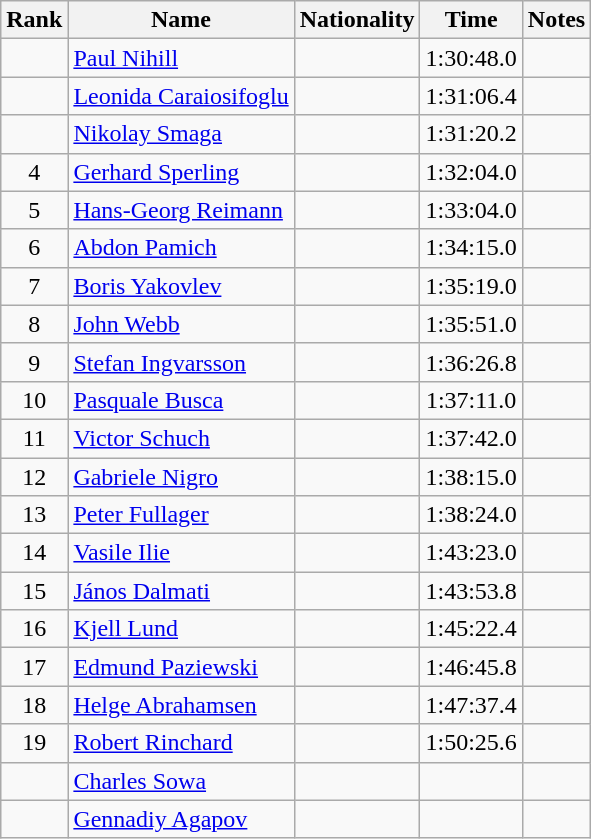<table class="wikitable sortable" style="text-align:center">
<tr>
<th>Rank</th>
<th>Name</th>
<th>Nationality</th>
<th>Time</th>
<th>Notes</th>
</tr>
<tr>
<td></td>
<td align=left><a href='#'>Paul Nihill</a></td>
<td align=left></td>
<td>1:30:48.0</td>
<td></td>
</tr>
<tr>
<td></td>
<td align=left><a href='#'>Leonida Caraiosifoglu</a></td>
<td align=left></td>
<td>1:31:06.4</td>
<td></td>
</tr>
<tr>
<td></td>
<td align=left><a href='#'>Nikolay Smaga</a></td>
<td align=left></td>
<td>1:31:20.2</td>
<td></td>
</tr>
<tr>
<td>4</td>
<td align=left><a href='#'>Gerhard Sperling</a></td>
<td align=left></td>
<td>1:32:04.0</td>
<td></td>
</tr>
<tr>
<td>5</td>
<td align=left><a href='#'>Hans-Georg Reimann</a></td>
<td align=left></td>
<td>1:33:04.0</td>
<td></td>
</tr>
<tr>
<td>6</td>
<td align=left><a href='#'>Abdon Pamich</a></td>
<td align=left></td>
<td>1:34:15.0</td>
<td></td>
</tr>
<tr>
<td>7</td>
<td align=left><a href='#'>Boris Yakovlev</a></td>
<td align=left></td>
<td>1:35:19.0</td>
<td></td>
</tr>
<tr>
<td>8</td>
<td align=left><a href='#'>John Webb</a></td>
<td align=left></td>
<td>1:35:51.0</td>
<td></td>
</tr>
<tr>
<td>9</td>
<td align=left><a href='#'>Stefan Ingvarsson</a></td>
<td align=left></td>
<td>1:36:26.8</td>
<td></td>
</tr>
<tr>
<td>10</td>
<td align=left><a href='#'>Pasquale Busca</a></td>
<td align=left></td>
<td>1:37:11.0</td>
<td></td>
</tr>
<tr>
<td>11</td>
<td align=left><a href='#'>Victor Schuch</a></td>
<td align=left></td>
<td>1:37:42.0</td>
<td></td>
</tr>
<tr>
<td>12</td>
<td align=left><a href='#'>Gabriele Nigro</a></td>
<td align=left></td>
<td>1:38:15.0</td>
<td></td>
</tr>
<tr>
<td>13</td>
<td align=left><a href='#'>Peter Fullager</a></td>
<td align=left></td>
<td>1:38:24.0</td>
<td></td>
</tr>
<tr>
<td>14</td>
<td align=left><a href='#'>Vasile Ilie</a></td>
<td align=left></td>
<td>1:43:23.0</td>
<td></td>
</tr>
<tr>
<td>15</td>
<td align=left><a href='#'>János Dalmati</a></td>
<td align=left></td>
<td>1:43:53.8</td>
<td></td>
</tr>
<tr>
<td>16</td>
<td align=left><a href='#'>Kjell Lund</a></td>
<td align=left></td>
<td>1:45:22.4</td>
<td></td>
</tr>
<tr>
<td>17</td>
<td align=left><a href='#'>Edmund Paziewski</a></td>
<td align=left></td>
<td>1:46:45.8</td>
<td></td>
</tr>
<tr>
<td>18</td>
<td align=left><a href='#'>Helge Abrahamsen</a></td>
<td align=left></td>
<td>1:47:37.4</td>
<td></td>
</tr>
<tr>
<td>19</td>
<td align=left><a href='#'>Robert Rinchard</a></td>
<td align=left></td>
<td>1:50:25.6</td>
<td></td>
</tr>
<tr>
<td></td>
<td align=left><a href='#'>Charles Sowa</a></td>
<td align=left></td>
<td></td>
<td></td>
</tr>
<tr>
<td></td>
<td align=left><a href='#'>Gennadiy Agapov</a></td>
<td align=left></td>
<td></td>
<td></td>
</tr>
</table>
